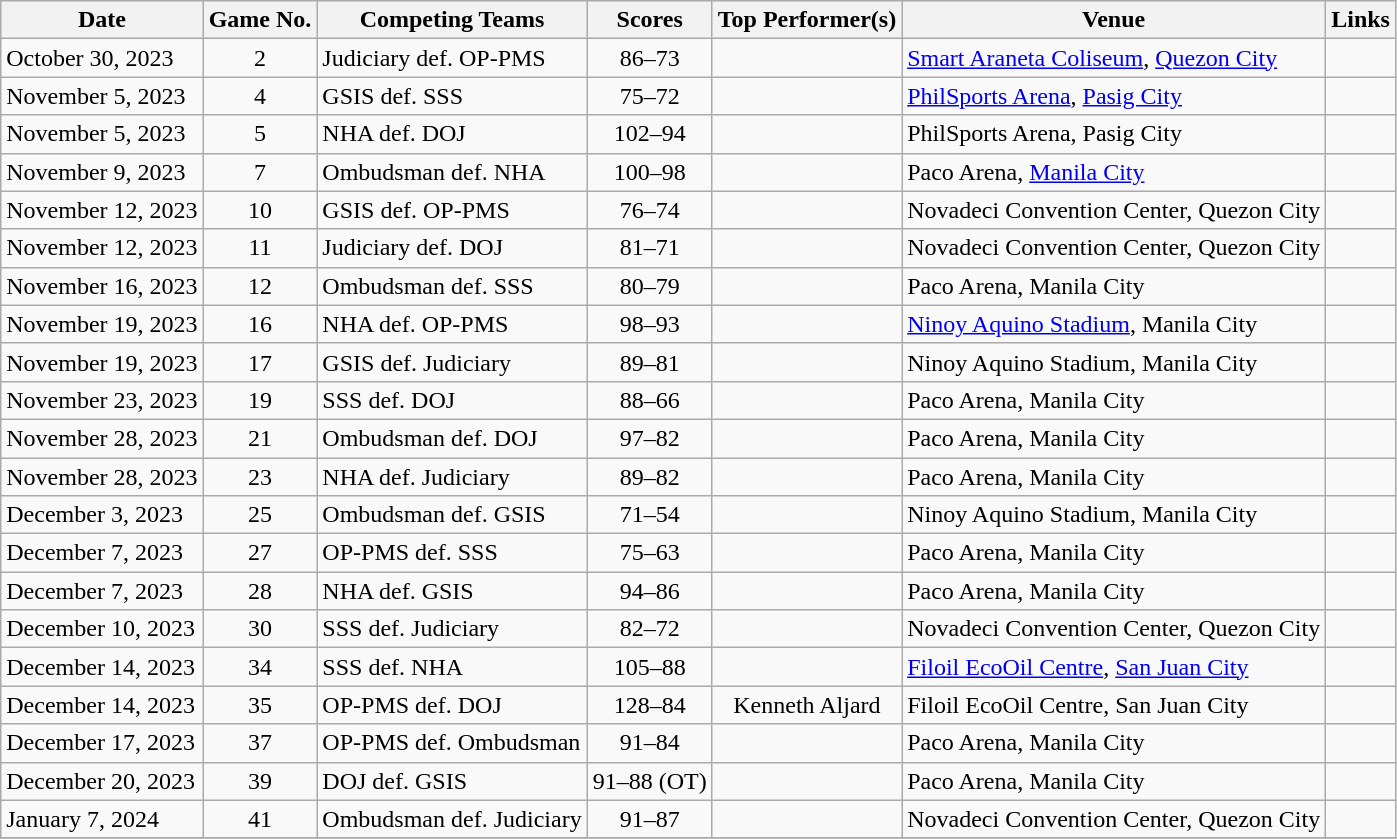<table class="wikitable sortable" border="1">
<tr>
<th>Date</th>
<th>Game No.</th>
<th>Competing Teams</th>
<th>Scores</th>
<th>Top Performer(s)</th>
<th>Venue</th>
<th>Links</th>
</tr>
<tr>
<td>October 30, 2023</td>
<td style="text-align:center;">2</td>
<td>Judiciary def. OP-PMS</td>
<td style="text-align:center;">86–73</td>
<td style="text-align:center;"></td>
<td><a href='#'>Smart Araneta Coliseum</a>, <a href='#'>Quezon City</a></td>
<td> </td>
</tr>
<tr>
<td>November 5, 2023</td>
<td style="text-align:center;">4</td>
<td>GSIS def. SSS</td>
<td style="text-align:center;">75–72</td>
<td style="text-align:center;"></td>
<td><a href='#'>PhilSports Arena</a>, <a href='#'>Pasig City</a></td>
<td> </td>
</tr>
<tr>
<td>November 5, 2023</td>
<td style="text-align:center;">5</td>
<td>NHA def. DOJ</td>
<td style="text-align:center;">102–94</td>
<td style="text-align:center;"></td>
<td>PhilSports Arena, Pasig City</td>
<td> </td>
</tr>
<tr>
<td>November 9, 2023</td>
<td style="text-align:center;">7</td>
<td>Ombudsman def. NHA</td>
<td style="text-align:center;">100–98</td>
<td style="text-align:center;"></td>
<td>Paco Arena, <a href='#'>Manila City</a></td>
<td> </td>
</tr>
<tr>
<td>November 12, 2023</td>
<td style="text-align:center;">10</td>
<td>GSIS def. OP-PMS</td>
<td style="text-align:center;">76–74</td>
<td style="text-align:center;"></td>
<td>Novadeci Convention Center, Quezon City</td>
<td> </td>
</tr>
<tr>
<td>November 12, 2023</td>
<td style="text-align:center;">11</td>
<td>Judiciary def. DOJ</td>
<td style="text-align:center;">81–71</td>
<td style="text-align:center;"></td>
<td>Novadeci Convention Center, Quezon City</td>
<td> </td>
</tr>
<tr>
<td>November 16, 2023</td>
<td style="text-align:center;">12</td>
<td>Ombudsman def. SSS</td>
<td style="text-align:center;">80–79</td>
<td style="text-align:center;"></td>
<td>Paco Arena, Manila City</td>
<td> </td>
</tr>
<tr>
<td>November 19, 2023</td>
<td style="text-align:center;">16</td>
<td>NHA def. OP-PMS</td>
<td style="text-align:center;">98–93</td>
<td style="text-align:center;"></td>
<td><a href='#'>Ninoy Aquino Stadium</a>, Manila City</td>
<td> </td>
</tr>
<tr>
<td>November 19, 2023</td>
<td style="text-align:center;">17</td>
<td>GSIS def. Judiciary</td>
<td style="text-align:center;">89–81</td>
<td style="text-align:center;"></td>
<td>Ninoy Aquino Stadium, Manila City</td>
<td> </td>
</tr>
<tr>
<td>November 23, 2023</td>
<td style="text-align:center;">19</td>
<td>SSS def. DOJ</td>
<td style="text-align:center;">88–66</td>
<td style="text-align:center;"></td>
<td>Paco Arena, Manila City</td>
<td> </td>
</tr>
<tr>
<td>November 28, 2023</td>
<td style="text-align:center;">21</td>
<td>Ombudsman def. DOJ</td>
<td style="text-align:center;">97–82</td>
<td style="text-align:center;"></td>
<td>Paco Arena, Manila City</td>
<td> </td>
</tr>
<tr>
<td>November 28, 2023</td>
<td style="text-align:center;">23</td>
<td>NHA def. Judiciary</td>
<td style="text-align:center;">89–82</td>
<td style="text-align:center;"></td>
<td>Paco Arena, Manila City</td>
<td> </td>
</tr>
<tr>
<td>December 3, 2023</td>
<td style="text-align:center;">25</td>
<td>Ombudsman def. GSIS</td>
<td style="text-align:center;">71–54</td>
<td style="text-align:center;"></td>
<td>Ninoy Aquino Stadium, Manila City</td>
<td> </td>
</tr>
<tr>
<td>December 7, 2023</td>
<td style="text-align:center;">27</td>
<td>OP-PMS def. SSS</td>
<td style="text-align:center;">75–63</td>
<td style="text-align:center;"></td>
<td>Paco Arena, Manila City</td>
<td></td>
</tr>
<tr>
<td>December 7, 2023</td>
<td style="text-align:center;">28</td>
<td>NHA def. GSIS</td>
<td style="text-align:center;">94–86</td>
<td style="text-align:center;"></td>
<td>Paco Arena, Manila City</td>
<td></td>
</tr>
<tr>
<td>December 10, 2023</td>
<td style="text-align:center;">30</td>
<td>SSS def. Judiciary</td>
<td style="text-align:center;">82–72</td>
<td style="text-align:center;"></td>
<td>Novadeci Convention Center, Quezon City</td>
<td></td>
</tr>
<tr>
<td>December 14, 2023</td>
<td style="text-align:center;">34</td>
<td>SSS def. NHA</td>
<td style="text-align:center;">105–88</td>
<td style="text-align:center;"></td>
<td><a href='#'>Filoil EcoOil Centre</a>, <a href='#'>San Juan City</a></td>
<td></td>
</tr>
<tr>
<td>December 14, 2023</td>
<td style="text-align:center;">35</td>
<td>OP-PMS def. DOJ</td>
<td style="text-align:center;">128–84</td>
<td style="text-align:center;">Kenneth Aljard</td>
<td>Filoil EcoOil Centre, San Juan City</td>
<td></td>
</tr>
<tr>
<td>December 17, 2023</td>
<td style="text-align:center;">37</td>
<td>OP-PMS def. Ombudsman</td>
<td style="text-align:center;">91–84</td>
<td style="text-align:center;"></td>
<td>Paco Arena, Manila City</td>
<td></td>
</tr>
<tr>
<td>December 20, 2023</td>
<td style="text-align:center;">39</td>
<td>DOJ def. GSIS</td>
<td style="text-align:center;">91–88 (OT)</td>
<td style="text-align:center;"></td>
<td>Paco Arena, Manila City</td>
<td></td>
</tr>
<tr>
<td>January 7, 2024</td>
<td style="text-align:center;">41</td>
<td>Ombudsman def. Judiciary</td>
<td style="text-align:center;">91–87</td>
<td style="text-align:center;"></td>
<td>Novadeci Convention Center, Quezon City</td>
<td></td>
</tr>
<tr>
</tr>
</table>
